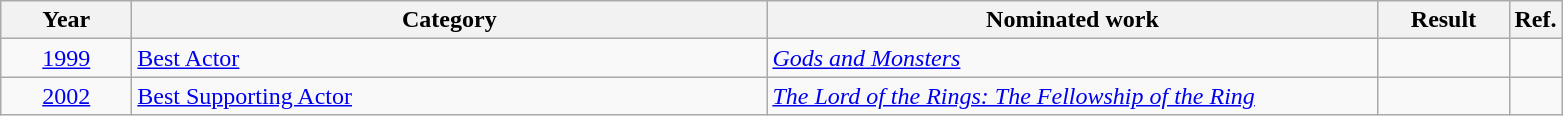<table class=wikitable>
<tr>
<th scope="col" style="width:5em;">Year</th>
<th scope="col" style="width:26em;">Category</th>
<th scope="col" style="width:25em;">Nominated work</th>
<th scope="col" style="width:5em;">Result</th>
<th>Ref.</th>
</tr>
<tr>
<td style="text-align:center;"><a href='#'>1999</a></td>
<td><a href='#'>Best Actor</a></td>
<td><em><a href='#'>Gods and Monsters</a></em></td>
<td></td>
<td style="text-align:center;"></td>
</tr>
<tr>
<td style="text-align:center;"><a href='#'>2002</a></td>
<td><a href='#'>Best Supporting Actor</a></td>
<td><em><a href='#'>The Lord of the Rings: The Fellowship of the Ring</a></em></td>
<td></td>
<td style="text-align:center;"></td>
</tr>
</table>
